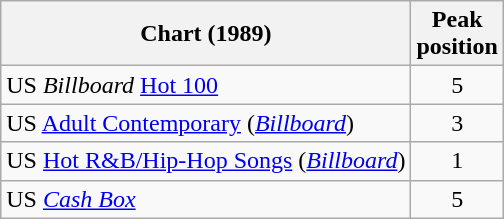<table class="wikitable sortable">
<tr>
<th>Chart (1989)</th>
<th>Peak<br>position</th>
</tr>
<tr>
<td>US <em>Billboard</em> <a href='#'>Hot 100</a></td>
<td align="center">5</td>
</tr>
<tr>
<td>US <a href='#'>Adult Contemporary</a> (<em><a href='#'>Billboard</a></em>)</td>
<td align="center">3</td>
</tr>
<tr>
<td scope="row">US <a href='#'>Hot R&B/Hip-Hop Songs</a> (<em><a href='#'>Billboard</a></em>)</td>
<td style="text-align:center;">1</td>
</tr>
<tr>
<td>US <a href='#'><em>Cash Box</em></a></td>
<td align="center">5</td>
</tr>
</table>
